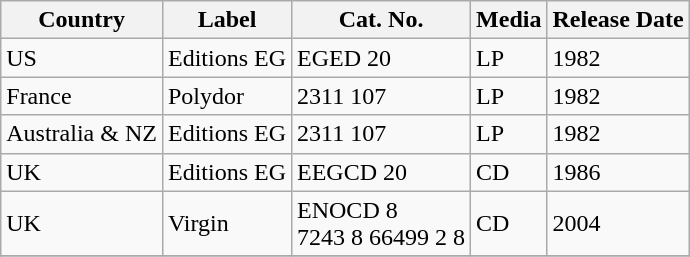<table class="wikitable">
<tr>
<th>Country</th>
<th>Label</th>
<th>Cat. No.</th>
<th>Media</th>
<th>Release Date</th>
</tr>
<tr>
<td>US</td>
<td>Editions EG</td>
<td>EGED 20</td>
<td>LP</td>
<td>1982</td>
</tr>
<tr>
<td>France</td>
<td>Polydor</td>
<td>2311 107</td>
<td>LP</td>
<td>1982</td>
</tr>
<tr>
<td>Australia & NZ</td>
<td>Editions EG</td>
<td>2311 107</td>
<td>LP</td>
<td>1982</td>
</tr>
<tr>
<td>UK</td>
<td>Editions EG</td>
<td>EEGCD 20</td>
<td>CD</td>
<td>1986</td>
</tr>
<tr>
<td>UK</td>
<td>Virgin</td>
<td>ENOCD 8<br>7243 8 66499 2 8</td>
<td>CD</td>
<td>2004</td>
</tr>
<tr>
</tr>
</table>
